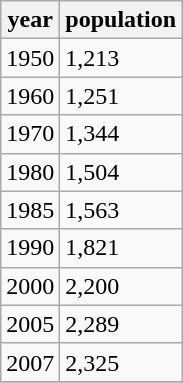<table class="wikitable">
<tr>
<th>year</th>
<th>population</th>
</tr>
<tr>
<td>1950</td>
<td>1,213</td>
</tr>
<tr>
<td>1960</td>
<td>1,251</td>
</tr>
<tr>
<td>1970</td>
<td>1,344</td>
</tr>
<tr>
<td>1980</td>
<td>1,504</td>
</tr>
<tr>
<td>1985</td>
<td>1,563</td>
</tr>
<tr>
<td>1990</td>
<td>1,821</td>
</tr>
<tr>
<td>2000</td>
<td>2,200</td>
</tr>
<tr>
<td>2005</td>
<td>2,289</td>
</tr>
<tr>
<td>2007</td>
<td>2,325</td>
</tr>
<tr>
</tr>
</table>
